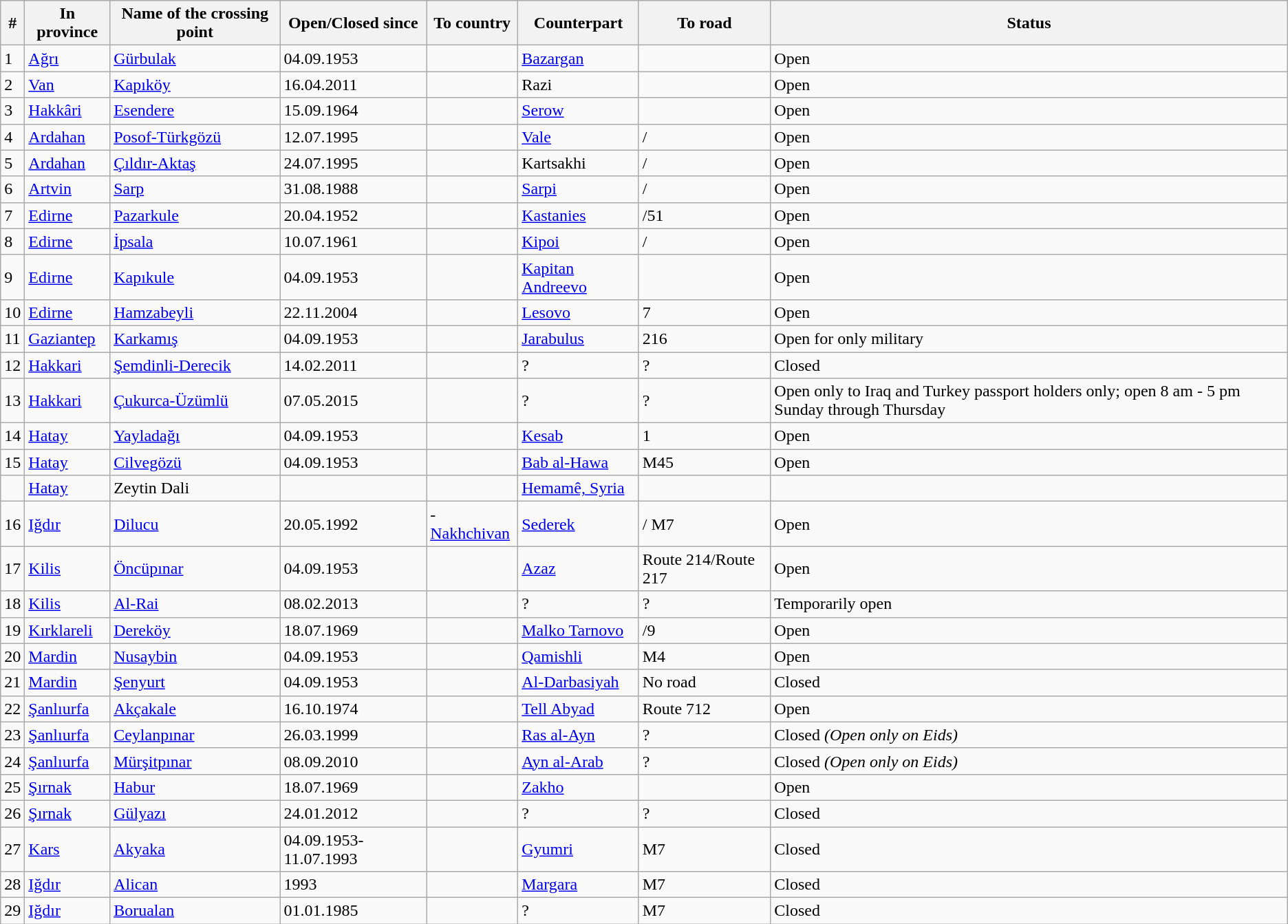<table class="wikitable sortable">
<tr>
<th>#</th>
<th>In province</th>
<th>Name of the crossing point</th>
<th>Open/Closed since</th>
<th>To country</th>
<th>Counterpart</th>
<th>To road</th>
<th>Status</th>
</tr>
<tr>
<td>1</td>
<td><a href='#'>Ağrı</a></td>
<td><a href='#'>Gürbulak</a></td>
<td>04.09.1953</td>
<td></td>
<td><a href='#'>Bazargan</a></td>
<td></td>
<td><span>Open</span></td>
</tr>
<tr>
<td>2</td>
<td><a href='#'>Van</a></td>
<td><a href='#'>Kapıköy</a></td>
<td>16.04.2011</td>
<td></td>
<td>Razi</td>
<td></td>
<td><span>Open</span></td>
</tr>
<tr>
<td>3</td>
<td><a href='#'>Hakkâri</a></td>
<td><a href='#'>Esendere</a></td>
<td>15.09.1964</td>
<td></td>
<td><a href='#'>Serow</a></td>
<td></td>
<td><span>Open</span></td>
</tr>
<tr>
<td>4</td>
<td><a href='#'>Ardahan</a></td>
<td><a href='#'>Posof-Türkgözü</a></td>
<td>12.07.1995</td>
<td></td>
<td><a href='#'>Vale</a></td>
<td>/</td>
<td><span>Open</span></td>
</tr>
<tr>
<td>5</td>
<td><a href='#'>Ardahan</a></td>
<td><a href='#'>Çıldır-Aktaş</a></td>
<td>24.07.1995</td>
<td></td>
<td Kartsakhi,Georgia>Kartsakhi</td>
<td>/</td>
<td><span>Open</span></td>
</tr>
<tr>
<td>6</td>
<td><a href='#'>Artvin</a></td>
<td><a href='#'>Sarp</a></td>
<td>31.08.1988</td>
<td></td>
<td><a href='#'>Sarpi</a></td>
<td>/</td>
<td><span>Open</span></td>
</tr>
<tr>
<td>7</td>
<td><a href='#'>Edirne</a></td>
<td><a href='#'>Pazarkule</a></td>
<td>20.04.1952</td>
<td></td>
<td><a href='#'>Kastanies</a></td>
<td>/<span>51</span></td>
<td><span>Open</span></td>
</tr>
<tr>
<td>8</td>
<td><a href='#'>Edirne</a></td>
<td><a href='#'>İpsala</a></td>
<td>10.07.1961</td>
<td></td>
<td><a href='#'>Kipoi</a></td>
<td>/</td>
<td><span>Open</span></td>
</tr>
<tr>
<td>9</td>
<td><a href='#'>Edirne</a></td>
<td><a href='#'>Kapıkule</a></td>
<td>04.09.1953</td>
<td></td>
<td><a href='#'>Kapitan Andreevo</a></td>
<td></td>
<td><span>Open</span></td>
</tr>
<tr>
<td>10</td>
<td><a href='#'>Edirne</a></td>
<td><a href='#'>Hamzabeyli</a></td>
<td>22.11.2004</td>
<td></td>
<td><a href='#'>Lesovo</a></td>
<td><span>7</span></td>
<td><span>Open</span></td>
</tr>
<tr>
<td>11</td>
<td><a href='#'>Gaziantep</a></td>
<td><a href='#'>Karkamış</a></td>
<td>04.09.1953</td>
<td></td>
<td><a href='#'>Jarabulus</a></td>
<td><span>216</span></td>
<td><span>Open for only military</span></td>
</tr>
<tr>
<td>12</td>
<td><a href='#'>Hakkari</a></td>
<td><a href='#'>Şemdinli-Derecik</a></td>
<td>14.02.2011</td>
<td></td>
<td>?</td>
<td>?</td>
<td><span>Closed</span></td>
</tr>
<tr>
<td>13</td>
<td><a href='#'>Hakkari</a></td>
<td><a href='#'>Çukurca-Üzümlü</a></td>
<td>07.05.2015</td>
<td></td>
<td>?</td>
<td>?</td>
<td><span>Open</span> only to Iraq and Turkey passport holders only; open 8 am - 5 pm Sunday through Thursday</td>
</tr>
<tr>
<td>14</td>
<td><a href='#'>Hatay</a></td>
<td><a href='#'>Yayladağı</a></td>
<td>04.09.1953</td>
<td></td>
<td><a href='#'>Kesab</a></td>
<td><span>1</span></td>
<td><span>Open</span></td>
</tr>
<tr>
<td>15</td>
<td><a href='#'>Hatay</a></td>
<td><a href='#'>Cilvegözü</a></td>
<td>04.09.1953</td>
<td></td>
<td><a href='#'>Bab al-Hawa</a></td>
<td><span>M45</span></td>
<td><span>Open</span></td>
</tr>
<tr>
<td></td>
<td><a href='#'>Hatay</a></td>
<td>Zeytin Dali</td>
<td></td>
<td></td>
<td><a href='#'>Hemamê, Syria</a></td>
<td></td>
<td></td>
</tr>
<tr>
<td>16</td>
<td><a href='#'>Iğdır</a></td>
<td><a href='#'>Dilucu</a></td>
<td>20.05.1992</td>
<td> -<a href='#'>Nakhchivan</a></td>
<td><a href='#'>Sederek</a></td>
<td>/ <span>M7</span></td>
<td><span>Open</span></td>
</tr>
<tr>
<td>17</td>
<td><a href='#'>Kilis</a></td>
<td><a href='#'>Öncüpınar</a></td>
<td>04.09.1953</td>
<td></td>
<td><a href='#'>Azaz</a></td>
<td>Route 214/Route 217</td>
<td><span>Open</span></td>
</tr>
<tr>
<td>18</td>
<td><a href='#'>Kilis</a></td>
<td><a href='#'>Al-Rai</a></td>
<td>08.02.2013</td>
<td></td>
<td>?</td>
<td>?</td>
<td><span>Temporarily open</span></td>
</tr>
<tr>
<td>19</td>
<td><a href='#'>Kırklareli</a></td>
<td><a href='#'>Dereköy</a></td>
<td>18.07.1969</td>
<td></td>
<td><a href='#'>Malko Tarnovo</a></td>
<td>/<span>9</span></td>
<td><span>Open</span></td>
</tr>
<tr>
<td>20</td>
<td><a href='#'>Mardin</a></td>
<td><a href='#'>Nusaybin</a></td>
<td>04.09.1953</td>
<td></td>
<td><a href='#'>Qamishli</a></td>
<td><span>M4</span></td>
<td><span>Open</span></td>
</tr>
<tr>
<td>21</td>
<td><a href='#'>Mardin</a></td>
<td><a href='#'>Şenyurt</a></td>
<td>04.09.1953</td>
<td></td>
<td><a href='#'>Al-Darbasiyah</a></td>
<td>No road</td>
<td><span>Closed</span></td>
</tr>
<tr>
<td>22</td>
<td><a href='#'>Şanlıurfa</a></td>
<td><a href='#'>Akçakale</a></td>
<td>16.10.1974</td>
<td></td>
<td><a href='#'>Tell Abyad</a></td>
<td>Route 712</td>
<td><span>Open</span></td>
</tr>
<tr>
<td>23</td>
<td><a href='#'>Şanlıurfa</a></td>
<td><a href='#'>Ceylanpınar</a></td>
<td>26.03.1999</td>
<td></td>
<td><a href='#'>Ras al-Ayn</a></td>
<td>?</td>
<td><span>Closed</span> <em>(Open only on Eids)</em></td>
</tr>
<tr>
<td>24</td>
<td><a href='#'>Şanlıurfa</a></td>
<td><a href='#'>Mürşitpınar</a></td>
<td>08.09.2010</td>
<td></td>
<td><a href='#'>Ayn al-Arab</a></td>
<td>?</td>
<td><span>Closed</span> <em>(Open only on Eids)</em></td>
</tr>
<tr>
<td>25</td>
<td><a href='#'>Şırnak</a></td>
<td><a href='#'>Habur</a></td>
<td>18.07.1969</td>
<td></td>
<td><a href='#'>Zakho</a></td>
<td></td>
<td><span>Open</span></td>
</tr>
<tr>
<td>26</td>
<td><a href='#'>Şırnak</a></td>
<td><a href='#'>Gülyazı</a></td>
<td>24.01.2012</td>
<td></td>
<td>?</td>
<td>?</td>
<td><span>Closed</span></td>
</tr>
<tr>
<td>27</td>
<td><a href='#'>Kars</a></td>
<td><a href='#'>Akyaka</a></td>
<td>04.09.1953-11.07.1993</td>
<td></td>
<td><a href='#'>Gyumri</a></td>
<td><span>M7</span></td>
<td><span>Closed</span></td>
</tr>
<tr>
<td>28</td>
<td><a href='#'>Iğdır</a></td>
<td><a href='#'>Alican</a></td>
<td>1993</td>
<td></td>
<td><a href='#'>Margara</a></td>
<td><span>M7</span></td>
<td><span>Closed</span></td>
</tr>
<tr>
<td>29</td>
<td><a href='#'>Iğdır</a></td>
<td><a href='#'>Borualan</a></td>
<td>01.01.1985</td>
<td></td>
<td>?</td>
<td><span>M7</span></td>
<td><span>Closed</span></td>
</tr>
</table>
